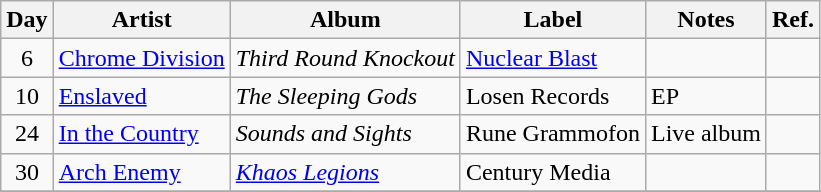<table class="wikitable">
<tr>
<th>Day</th>
<th>Artist</th>
<th>Album</th>
<th>Label</th>
<th>Notes</th>
<th>Ref.</th>
</tr>
<tr>
<td rowspan="1" style="text-align:center;">6</td>
<td><a href='#'>Chrome Division</a></td>
<td><em>Third Round Knockout</em></td>
<td><a href='#'>Nuclear Blast</a></td>
<td></td>
<td></td>
</tr>
<tr>
<td rowspan="1" style="text-align:center;">10</td>
<td><a href='#'>Enslaved</a></td>
<td><em>The Sleeping Gods</em></td>
<td>Losen Records</td>
<td>EP</td>
<td></td>
</tr>
<tr>
<td rowspan="1" style="text-align:center;">24</td>
<td><a href='#'>In the Country</a></td>
<td><em>Sounds and Sights</em></td>
<td>Rune Grammofon</td>
<td>Live album</td>
<td></td>
</tr>
<tr>
<td rowspan="1" style="text-align:center;">30</td>
<td><a href='#'>Arch Enemy</a></td>
<td><em><a href='#'>Khaos Legions</a></em></td>
<td>Century Media</td>
<td></td>
<td></td>
</tr>
<tr>
</tr>
</table>
